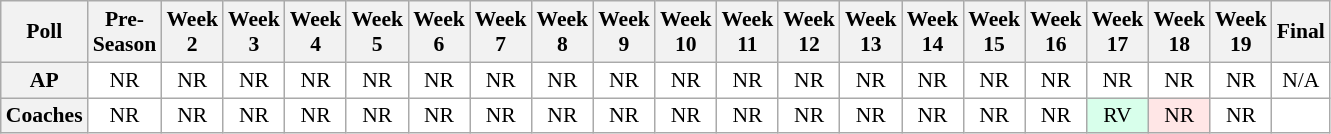<table class="wikitable" style="white-space:nowrap;font-size:90%">
<tr>
<th>Poll</th>
<th>Pre-<br>Season</th>
<th>Week<br>2</th>
<th>Week<br>3</th>
<th>Week<br>4</th>
<th>Week<br>5</th>
<th>Week<br>6</th>
<th>Week<br>7</th>
<th>Week<br>8</th>
<th>Week<br>9</th>
<th>Week<br>10</th>
<th>Week<br>11</th>
<th>Week<br>12</th>
<th>Week<br>13</th>
<th>Week<br>14</th>
<th>Week<br>15</th>
<th>Week<br>16</th>
<th>Week<br>17</th>
<th>Week<br>18</th>
<th>Week<br>19</th>
<th>Final</th>
</tr>
<tr style="text-align:center;">
<th>AP</th>
<td style="background:#FFFFFF;">NR</td>
<td style="background:#FFFFFF;">NR</td>
<td style="background:#FFFFFF;">NR</td>
<td style="background:#FFFFFF;">NR</td>
<td style="background:#FFFFFF;">NR</td>
<td style="background:#FFFFFF;">NR</td>
<td style="background:#FFFFFF;">NR</td>
<td style="background:#FFFFFF;">NR</td>
<td style="background:#FFFFFF;">NR</td>
<td style="background:#FFFFFF;">NR</td>
<td style="background:#FFFFFF;">NR</td>
<td style="background:#FFFFFF;">NR</td>
<td style="background:#FFFFFF;">NR</td>
<td style="background:#FFFFFF;">NR</td>
<td style="background:#FFFFFF;">NR</td>
<td style="background:#FFFFFF;">NR</td>
<td style="background:#FFFFFF;">NR</td>
<td style="background:#FFFFFF;">NR</td>
<td style="background:#FFFFFF;">NR</td>
<td style="background:#FFFFFF;">N/A</td>
</tr>
<tr style="text-align:center;">
<th>Coaches</th>
<td style="background:#FFFFFF;">NR</td>
<td style="background:#FFFFFF;">NR</td>
<td style="background:#FFFFFF;">NR</td>
<td style="background:#FFFFFF;">NR</td>
<td style="background:#FFFFFF;">NR</td>
<td style="background:#FFFFFF;">NR</td>
<td style="background:#FFFFFF;">NR</td>
<td style="background:#FFFFFF;">NR</td>
<td style="background:#FFFFFF;">NR</td>
<td style="background:#FFFFFF;">NR</td>
<td style="background:#FFFFFF;">NR</td>
<td style="background:#FFFFFF;">NR</td>
<td style="background:#FFFFFF;">NR</td>
<td style="background:#FFFFFF;">NR</td>
<td style="background:#FFFFFF;">NR</td>
<td style="background:#FFFFFF;">NR</td>
<td style="background:#D8FFEB;">RV</td>
<td style="background:#FFE6E6;">NR</td>
<td style="background:#FFFFFF;">NR</td>
<td style="background:#FFFFFF;"></td>
</tr>
</table>
